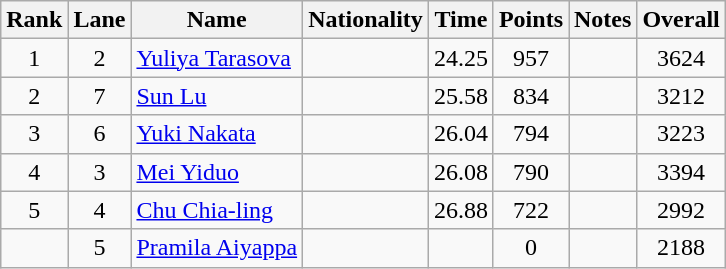<table class="wikitable sortable" style="text-align:center">
<tr>
<th>Rank</th>
<th>Lane</th>
<th>Name</th>
<th>Nationality</th>
<th>Time</th>
<th>Points</th>
<th>Notes</th>
<th>Overall</th>
</tr>
<tr>
<td>1</td>
<td>2</td>
<td align="left"><a href='#'>Yuliya Tarasova</a></td>
<td align=left></td>
<td>24.25</td>
<td>957</td>
<td></td>
<td>3624</td>
</tr>
<tr>
<td>2</td>
<td>7</td>
<td align="left"><a href='#'>Sun Lu</a></td>
<td align=left></td>
<td>25.58</td>
<td>834</td>
<td></td>
<td>3212</td>
</tr>
<tr>
<td>3</td>
<td>6</td>
<td align="left"><a href='#'>Yuki Nakata</a></td>
<td align=left></td>
<td>26.04</td>
<td>794</td>
<td></td>
<td>3223</td>
</tr>
<tr>
<td>4</td>
<td>3</td>
<td align="left"><a href='#'>Mei Yiduo</a></td>
<td align=left></td>
<td>26.08</td>
<td>790</td>
<td></td>
<td>3394</td>
</tr>
<tr>
<td>5</td>
<td>4</td>
<td align="left"><a href='#'>Chu Chia-ling</a></td>
<td align=left></td>
<td>26.88</td>
<td>722</td>
<td></td>
<td>2992</td>
</tr>
<tr>
<td></td>
<td>5</td>
<td align="left"><a href='#'>Pramila Aiyappa</a></td>
<td align=left></td>
<td></td>
<td>0</td>
<td></td>
<td>2188</td>
</tr>
</table>
